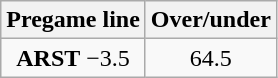<table class="wikitable">
<tr align="center">
<th style=>Pregame line</th>
<th style=>Over/under</th>
</tr>
<tr align="center">
<td><strong>ARST</strong> −3.5</td>
<td>64.5</td>
</tr>
</table>
